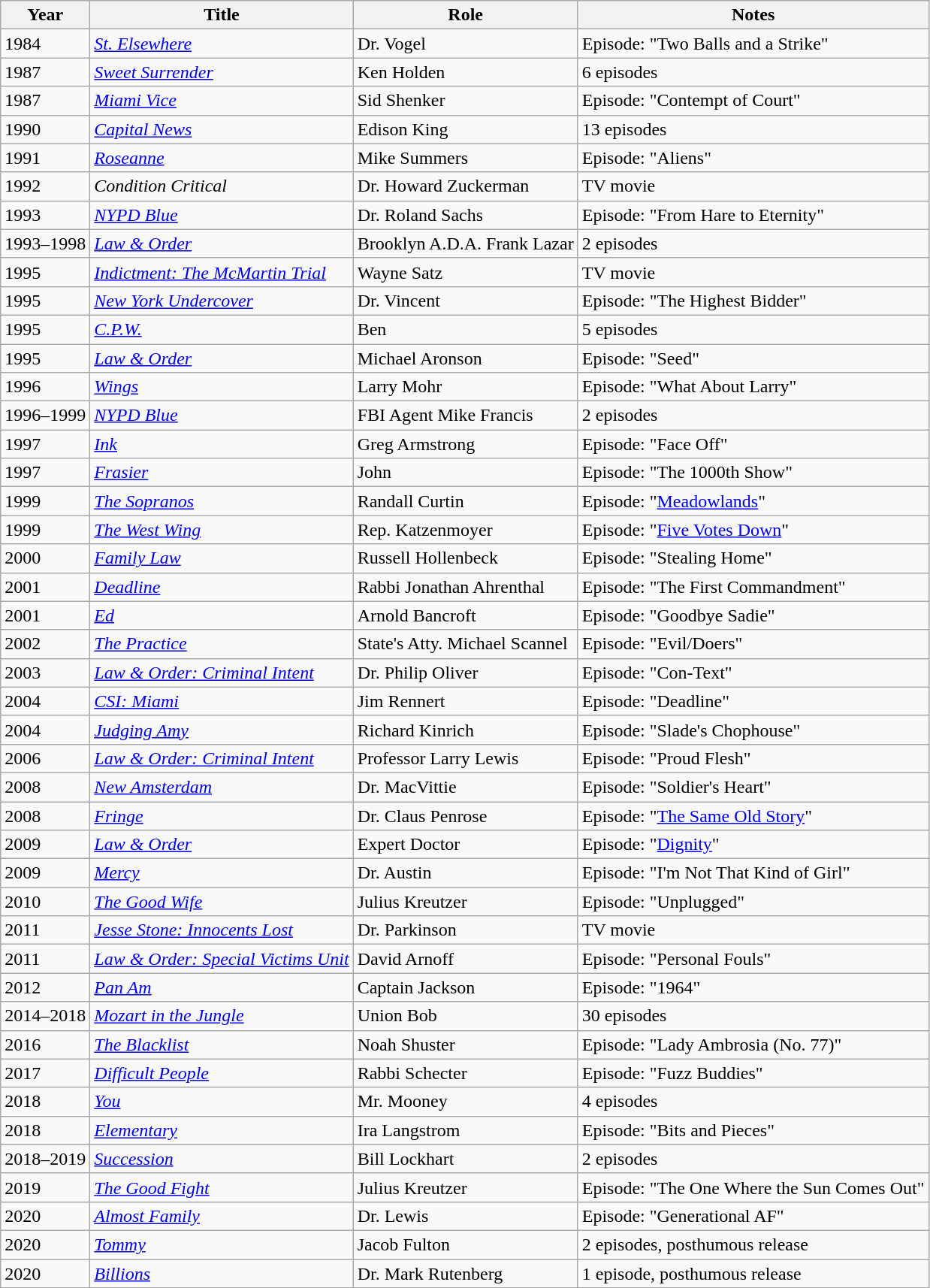<table class="wikitable sortable">
<tr>
<th>Year</th>
<th>Title</th>
<th>Role</th>
<th class="unsortable">Notes</th>
</tr>
<tr>
<td>1984</td>
<td><em><a href='#'>St. Elsewhere</a></em></td>
<td>Dr. Vogel</td>
<td>Episode: "Two Balls and a Strike"</td>
</tr>
<tr>
<td>1987</td>
<td><em><a href='#'>Sweet Surrender</a></em></td>
<td>Ken Holden</td>
<td>6 episodes</td>
</tr>
<tr>
<td>1987</td>
<td><em><a href='#'>Miami Vice</a></em></td>
<td>Sid Shenker</td>
<td>Episode: "Contempt of Court"</td>
</tr>
<tr>
<td>1990</td>
<td><em><a href='#'>Capital News</a></em></td>
<td>Edison King</td>
<td>13 episodes</td>
</tr>
<tr>
<td>1991</td>
<td><em><a href='#'>Roseanne</a></em></td>
<td>Mike Summers</td>
<td>Episode: "Aliens"</td>
</tr>
<tr>
<td>1992</td>
<td><em>Condition Critical</em></td>
<td>Dr. Howard Zuckerman</td>
<td>TV movie</td>
</tr>
<tr>
<td>1993</td>
<td><em><a href='#'>NYPD Blue</a></em></td>
<td>Dr. Roland Sachs</td>
<td>Episode: "From Hare to Eternity"</td>
</tr>
<tr>
<td>1993–1998</td>
<td><em><a href='#'>Law & Order</a></em></td>
<td>Brooklyn A.D.A. Frank Lazar</td>
<td>2 episodes</td>
</tr>
<tr>
<td>1995</td>
<td><em><a href='#'>Indictment: The McMartin Trial</a></em></td>
<td>Wayne Satz</td>
<td>TV movie</td>
</tr>
<tr>
<td>1995</td>
<td><em><a href='#'>New York Undercover</a></em></td>
<td>Dr. Vincent</td>
<td>Episode: "The Highest Bidder"</td>
</tr>
<tr>
<td>1995</td>
<td><em><a href='#'>C.P.W.</a></em></td>
<td>Ben</td>
<td>5 episodes</td>
</tr>
<tr>
<td>1995</td>
<td><em><a href='#'>Law & Order</a></em></td>
<td>Michael Aronson</td>
<td>Episode: "Seed"</td>
</tr>
<tr>
<td>1996</td>
<td><em><a href='#'>Wings</a></em></td>
<td>Larry Mohr</td>
<td>Episode: "What About Larry"</td>
</tr>
<tr>
<td>1996–1999</td>
<td><em><a href='#'>NYPD Blue</a></em></td>
<td>FBI Agent Mike Francis</td>
<td>2 episodes</td>
</tr>
<tr>
<td>1997</td>
<td><em><a href='#'>Ink</a></em></td>
<td>Greg Armstrong</td>
<td>Episode: "Face Off"</td>
</tr>
<tr>
<td>1997</td>
<td><em><a href='#'>Frasier</a></em></td>
<td>John</td>
<td>Episode: "The 1000th Show"</td>
</tr>
<tr>
<td>1999</td>
<td><em><a href='#'>The Sopranos</a></em></td>
<td>Randall Curtin</td>
<td>Episode: "<a href='#'>Meadowlands</a>"</td>
</tr>
<tr>
<td>1999</td>
<td><em><a href='#'>The West Wing</a></em></td>
<td>Rep. Katzenmoyer</td>
<td>Episode: "<a href='#'>Five Votes Down</a>"</td>
</tr>
<tr>
<td>2000</td>
<td><em><a href='#'>Family Law</a></em></td>
<td>Russell Hollenbeck</td>
<td>Episode: "Stealing Home"</td>
</tr>
<tr>
<td>2001</td>
<td><em><a href='#'>Deadline</a></em></td>
<td>Rabbi Jonathan Ahrenthal</td>
<td>Episode: "The First Commandment"</td>
</tr>
<tr>
<td>2001</td>
<td><em><a href='#'>Ed</a></em></td>
<td>Arnold Bancroft</td>
<td>Episode: "Goodbye Sadie"</td>
</tr>
<tr>
<td>2002</td>
<td><em><a href='#'>The Practice</a></em></td>
<td>State's Atty. Michael Scannel</td>
<td>Episode: "Evil/Doers"</td>
</tr>
<tr>
<td>2003</td>
<td><em><a href='#'>Law & Order: Criminal Intent</a></em></td>
<td>Dr. Philip Oliver</td>
<td>Episode: "Con-Text"</td>
</tr>
<tr>
<td>2004</td>
<td><em><a href='#'>CSI: Miami</a></em></td>
<td>Jim Rennert</td>
<td>Episode: "Deadline"</td>
</tr>
<tr>
<td>2004</td>
<td><em><a href='#'>Judging Amy</a></em></td>
<td>Richard Kinrich</td>
<td>Episode: "Slade's Chophouse"</td>
</tr>
<tr>
<td>2006</td>
<td><em><a href='#'>Law & Order: Criminal Intent</a></em></td>
<td>Professor Larry Lewis</td>
<td>Episode: "Proud Flesh"</td>
</tr>
<tr>
<td>2008</td>
<td><em><a href='#'>New Amsterdam</a></em></td>
<td>Dr. MacVittie</td>
<td>Episode: "Soldier's Heart"</td>
</tr>
<tr>
<td>2008</td>
<td><em><a href='#'>Fringe</a></em></td>
<td>Dr. Claus Penrose</td>
<td>Episode: "<a href='#'>The Same Old Story</a>"</td>
</tr>
<tr>
<td>2009</td>
<td><em><a href='#'>Law & Order</a></em></td>
<td>Expert Doctor</td>
<td>Episode: "<a href='#'>Dignity</a>"</td>
</tr>
<tr>
<td>2009</td>
<td><em><a href='#'>Mercy</a></em></td>
<td>Dr. Austin</td>
<td>Episode: "I'm Not That Kind of Girl"</td>
</tr>
<tr>
<td>2010</td>
<td><em><a href='#'>The Good Wife</a></em></td>
<td>Julius Kreutzer</td>
<td>Episode: "Unplugged"</td>
</tr>
<tr>
<td>2011</td>
<td><em><a href='#'>Jesse Stone: Innocents Lost</a></em></td>
<td>Dr. Parkinson</td>
<td>TV movie</td>
</tr>
<tr>
<td>2011</td>
<td><em><a href='#'>Law & Order: Special Victims Unit</a></em></td>
<td>David Arnoff</td>
<td>Episode: "Personal Fouls"</td>
</tr>
<tr>
<td>2012</td>
<td><em><a href='#'>Pan Am</a></em></td>
<td>Captain Jackson</td>
<td>Episode: "1964"</td>
</tr>
<tr>
<td>2014–2018</td>
<td><em><a href='#'>Mozart in the Jungle</a></em></td>
<td>Union Bob</td>
<td>30 episodes</td>
</tr>
<tr>
<td>2016</td>
<td><em><a href='#'>The Blacklist</a></em></td>
<td>Noah Shuster</td>
<td>Episode: "Lady Ambrosia (No. 77)"</td>
</tr>
<tr>
<td>2017</td>
<td><em><a href='#'>Difficult People</a></em></td>
<td>Rabbi Schecter</td>
<td>Episode: "Fuzz Buddies"</td>
</tr>
<tr>
<td>2018</td>
<td><em><a href='#'>You</a></em></td>
<td>Mr. Mooney</td>
<td>4 episodes</td>
</tr>
<tr>
<td>2018</td>
<td><em><a href='#'>Elementary</a></em></td>
<td>Ira Langstrom</td>
<td>Episode: "Bits and Pieces"</td>
</tr>
<tr>
<td>2018–2019</td>
<td><em><a href='#'>Succession</a></em></td>
<td>Bill Lockhart</td>
<td>2 episodes</td>
</tr>
<tr>
<td>2019</td>
<td><em><a href='#'>The Good Fight</a></em></td>
<td>Julius Kreutzer</td>
<td>Episode: "The One Where the Sun Comes Out"</td>
</tr>
<tr>
<td>2020</td>
<td><em><a href='#'>Almost Family</a></em></td>
<td>Dr. Lewis</td>
<td>Episode: "Generational AF"</td>
</tr>
<tr>
<td>2020</td>
<td><em><a href='#'>Tommy</a></em></td>
<td>Jacob Fulton</td>
<td>2 episodes, posthumous release</td>
</tr>
<tr>
<td>2020</td>
<td><em><a href='#'>Billions</a></em></td>
<td>Dr. Mark Rutenberg</td>
<td>1 episode, posthumous release</td>
</tr>
</table>
